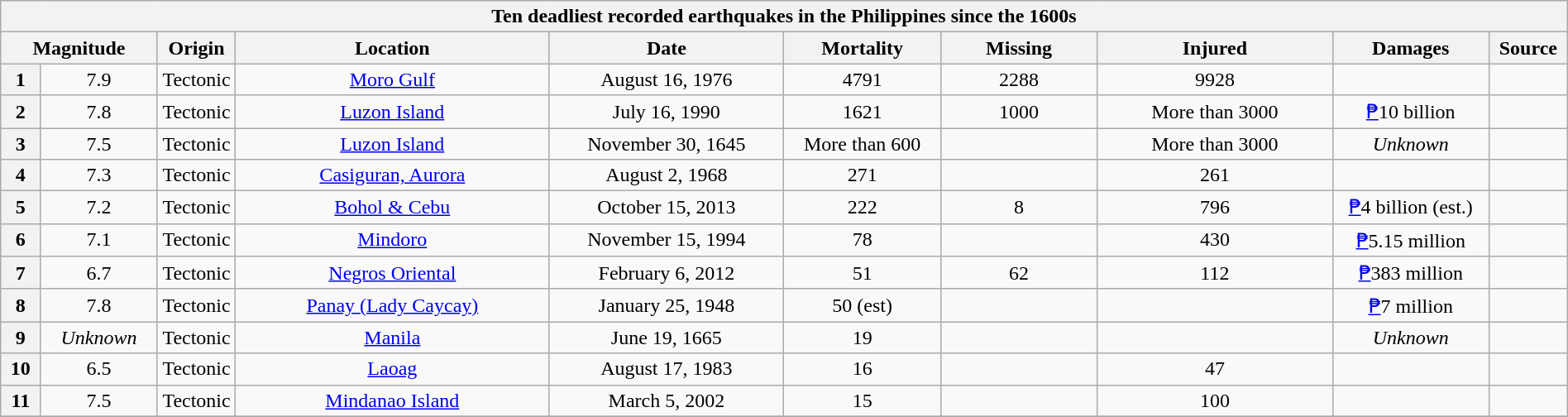<table class="wikitable" style="text-align:center; font-size:100%;" width="100%">
<tr>
<th colspan="11">Ten deadliest recorded earthquakes in the Philippines since the 1600s</th>
</tr>
<tr>
<th style="width: 10%;" scope="col" colspan="2">Magnitude</th>
<th style="width: 05%;" scope="col">Origin</th>
<th style="width: 20%;" scope="col">Location</th>
<th style="width: 15%;" scope="col">Date</th>
<th style="width: 10%;" scope="col">Mortality</th>
<th style="width: 10%;" scope="col">Missing</th>
<th style="width: 15%;" scope="col">Injured</th>
<th style="width: 10%;" scope="col">Damages</th>
<th style="width: 05%;" scope="col">Source</th>
</tr>
<tr>
<th>1</th>
<td>7.9</td>
<td>Tectonic</td>
<td><a href='#'>Moro Gulf</a></td>
<td>August 16, 1976</td>
<td>4791</td>
<td>2288</td>
<td>9928</td>
<td></td>
<td></td>
</tr>
<tr>
<th>2</th>
<td>7.8</td>
<td>Tectonic</td>
<td><a href='#'>Luzon Island</a></td>
<td>July 16, 1990</td>
<td>1621</td>
<td>1000</td>
<td>More than 3000</td>
<td><a href='#'>₱</a>10 billion</td>
<td></td>
</tr>
<tr>
<th>3</th>
<td>7.5</td>
<td>Tectonic</td>
<td><a href='#'>Luzon Island</a></td>
<td>November 30, 1645</td>
<td>More than 600</td>
<td></td>
<td>More than 3000</td>
<td><em>Unknown</em></td>
<td></td>
</tr>
<tr>
<th>4</th>
<td>7.3</td>
<td>Tectonic</td>
<td><a href='#'>Casiguran, Aurora</a></td>
<td>August 2, 1968</td>
<td>271</td>
<td></td>
<td>261</td>
<td></td>
<td></td>
</tr>
<tr>
<th>5</th>
<td>7.2</td>
<td>Tectonic</td>
<td><a href='#'>Bohol & Cebu</a></td>
<td>October 15, 2013</td>
<td>222</td>
<td>8</td>
<td>796</td>
<td><a href='#'>₱</a>4 billion (est.)</td>
<td></td>
</tr>
<tr>
<th>6</th>
<td>7.1</td>
<td>Tectonic</td>
<td><a href='#'>Mindoro</a></td>
<td>November 15, 1994</td>
<td>78</td>
<td></td>
<td>430</td>
<td><a href='#'>₱</a>5.15 million</td>
<td></td>
</tr>
<tr>
<th>7</th>
<td>6.7</td>
<td>Tectonic</td>
<td><a href='#'>Negros Oriental</a></td>
<td>February 6, 2012</td>
<td>51</td>
<td>62</td>
<td>112</td>
<td><a href='#'>₱</a>383 million</td>
<td></td>
</tr>
<tr>
<th>8</th>
<td>7.8</td>
<td>Tectonic</td>
<td><a href='#'>Panay (Lady Caycay)</a></td>
<td>January 25, 1948</td>
<td>50 (est)</td>
<td></td>
<td></td>
<td><a href='#'>₱</a>7 million</td>
<td></td>
</tr>
<tr>
<th>9</th>
<td><em>Unknown</em></td>
<td>Tectonic</td>
<td><a href='#'>Manila</a></td>
<td>June 19, 1665</td>
<td>19</td>
<td></td>
<td></td>
<td><em>Unknown</em></td>
<td></td>
</tr>
<tr>
<th>10</th>
<td>6.5</td>
<td>Tectonic</td>
<td><a href='#'>Laoag</a></td>
<td>August 17, 1983</td>
<td>16</td>
<td></td>
<td>47</td>
<td></td>
<td></td>
</tr>
<tr>
<th>11</th>
<td>7.5</td>
<td>Tectonic</td>
<td><a href='#'>Mindanao Island</a></td>
<td>March 5, 2002</td>
<td>15</td>
<td></td>
<td>100</td>
<td></td>
<td></td>
</tr>
<tr>
</tr>
</table>
